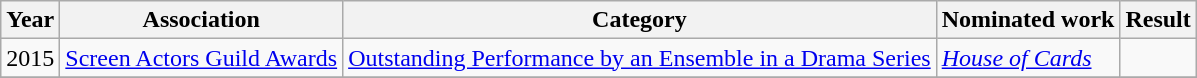<table class="wikitable sortable">
<tr>
<th>Year</th>
<th>Association</th>
<th>Category</th>
<th>Nominated work</th>
<th>Result</th>
</tr>
<tr>
<td>2015</td>
<td><a href='#'>Screen Actors Guild Awards</a></td>
<td><a href='#'>Outstanding Performance by an Ensemble in a Drama Series</a></td>
<td><em><a href='#'>House of Cards</a></em></td>
<td></td>
</tr>
<tr>
</tr>
</table>
